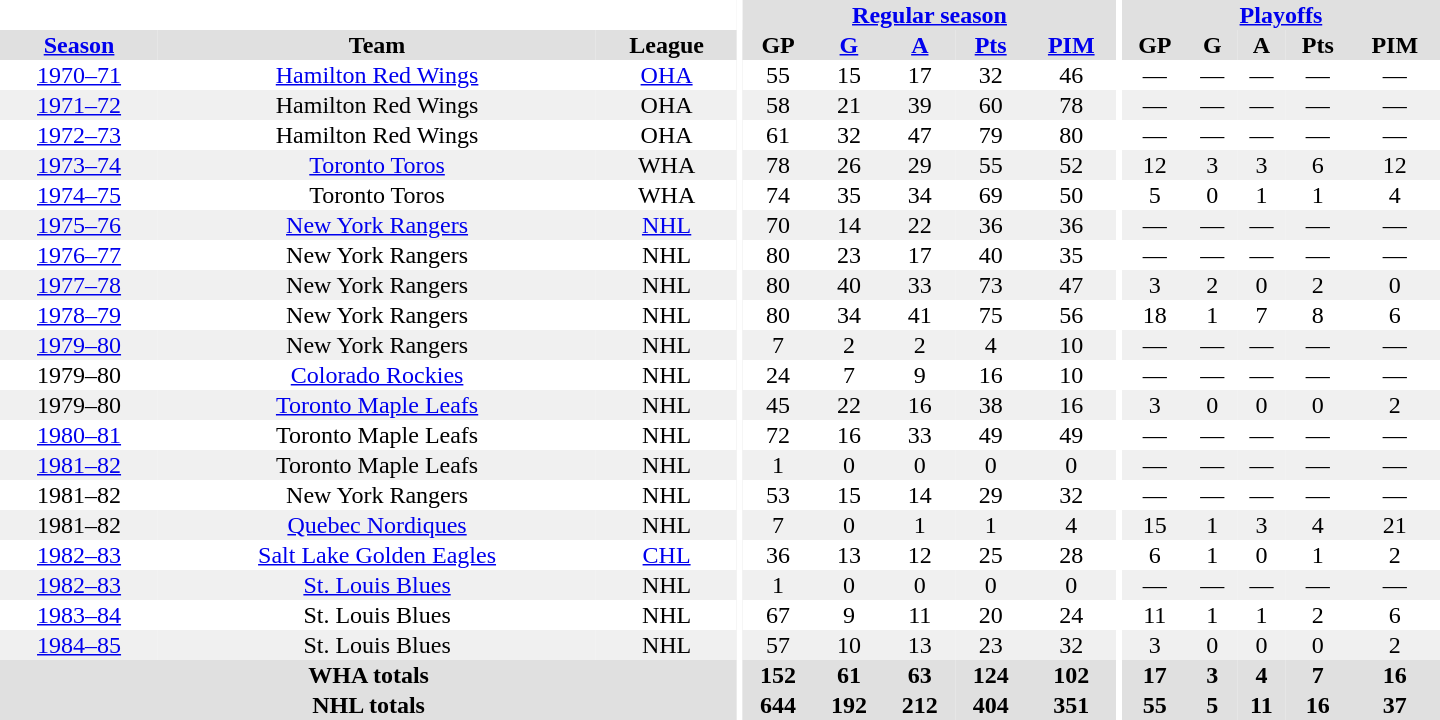<table border="0" cellpadding="1" cellspacing="0" style="text-align:center; width:60em">
<tr bgcolor="#e0e0e0">
<th colspan="3" bgcolor="#ffffff"></th>
<th rowspan="100" bgcolor="#ffffff"></th>
<th colspan="5"><a href='#'>Regular season</a></th>
<th rowspan="100" bgcolor="#ffffff"></th>
<th colspan="5"><a href='#'>Playoffs</a></th>
</tr>
<tr bgcolor="#e0e0e0">
<th><a href='#'>Season</a></th>
<th>Team</th>
<th>League</th>
<th>GP</th>
<th><a href='#'>G</a></th>
<th><a href='#'>A</a></th>
<th><a href='#'>Pts</a></th>
<th><a href='#'>PIM</a></th>
<th>GP</th>
<th>G</th>
<th>A</th>
<th>Pts</th>
<th>PIM</th>
</tr>
<tr>
<td><a href='#'>1970–71</a></td>
<td><a href='#'>Hamilton Red Wings</a></td>
<td><a href='#'>OHA</a></td>
<td>55</td>
<td>15</td>
<td>17</td>
<td>32</td>
<td>46</td>
<td>—</td>
<td>—</td>
<td>—</td>
<td>—</td>
<td>—</td>
</tr>
<tr bgcolor="#f0f0f0">
<td><a href='#'>1971–72</a></td>
<td>Hamilton Red Wings</td>
<td>OHA</td>
<td>58</td>
<td>21</td>
<td>39</td>
<td>60</td>
<td>78</td>
<td>—</td>
<td>—</td>
<td>—</td>
<td>—</td>
<td>—</td>
</tr>
<tr>
<td><a href='#'>1972–73</a></td>
<td>Hamilton Red Wings</td>
<td>OHA</td>
<td>61</td>
<td>32</td>
<td>47</td>
<td>79</td>
<td>80</td>
<td>—</td>
<td>—</td>
<td>—</td>
<td>—</td>
<td>—</td>
</tr>
<tr bgcolor="#f0f0f0">
<td><a href='#'>1973–74</a></td>
<td><a href='#'>Toronto Toros</a></td>
<td>WHA</td>
<td>78</td>
<td>26</td>
<td>29</td>
<td>55</td>
<td>52</td>
<td>12</td>
<td>3</td>
<td>3</td>
<td>6</td>
<td>12</td>
</tr>
<tr>
<td><a href='#'>1974–75</a></td>
<td>Toronto Toros</td>
<td>WHA</td>
<td>74</td>
<td>35</td>
<td>34</td>
<td>69</td>
<td>50</td>
<td>5</td>
<td>0</td>
<td>1</td>
<td>1</td>
<td>4</td>
</tr>
<tr bgcolor="#f0f0f0">
<td><a href='#'>1975–76</a></td>
<td><a href='#'>New York Rangers</a></td>
<td><a href='#'>NHL</a></td>
<td>70</td>
<td>14</td>
<td>22</td>
<td>36</td>
<td>36</td>
<td>—</td>
<td>—</td>
<td>—</td>
<td>—</td>
<td>—</td>
</tr>
<tr>
<td><a href='#'>1976–77</a></td>
<td>New York Rangers</td>
<td>NHL</td>
<td>80</td>
<td>23</td>
<td>17</td>
<td>40</td>
<td>35</td>
<td>—</td>
<td>—</td>
<td>—</td>
<td>—</td>
<td>—</td>
</tr>
<tr bgcolor="#f0f0f0">
<td><a href='#'>1977–78</a></td>
<td>New York Rangers</td>
<td>NHL</td>
<td>80</td>
<td>40</td>
<td>33</td>
<td>73</td>
<td>47</td>
<td>3</td>
<td>2</td>
<td>0</td>
<td>2</td>
<td>0</td>
</tr>
<tr>
<td><a href='#'>1978–79</a></td>
<td>New York Rangers</td>
<td>NHL</td>
<td>80</td>
<td>34</td>
<td>41</td>
<td>75</td>
<td>56</td>
<td>18</td>
<td>1</td>
<td>7</td>
<td>8</td>
<td>6</td>
</tr>
<tr bgcolor="#f0f0f0">
<td><a href='#'>1979–80</a></td>
<td>New York Rangers</td>
<td>NHL</td>
<td>7</td>
<td>2</td>
<td>2</td>
<td>4</td>
<td>10</td>
<td>—</td>
<td>—</td>
<td>—</td>
<td>—</td>
<td>—</td>
</tr>
<tr>
<td>1979–80</td>
<td><a href='#'>Colorado Rockies</a></td>
<td>NHL</td>
<td>24</td>
<td>7</td>
<td>9</td>
<td>16</td>
<td>10</td>
<td>—</td>
<td>—</td>
<td>—</td>
<td>—</td>
<td>—</td>
</tr>
<tr bgcolor="#f0f0f0">
<td>1979–80</td>
<td><a href='#'>Toronto Maple Leafs</a></td>
<td>NHL</td>
<td>45</td>
<td>22</td>
<td>16</td>
<td>38</td>
<td>16</td>
<td>3</td>
<td>0</td>
<td>0</td>
<td>0</td>
<td>2</td>
</tr>
<tr>
<td><a href='#'>1980–81</a></td>
<td>Toronto Maple Leafs</td>
<td>NHL</td>
<td>72</td>
<td>16</td>
<td>33</td>
<td>49</td>
<td>49</td>
<td>—</td>
<td>—</td>
<td>—</td>
<td>—</td>
<td>—</td>
</tr>
<tr bgcolor="#f0f0f0">
<td><a href='#'>1981–82</a></td>
<td>Toronto Maple Leafs</td>
<td>NHL</td>
<td>1</td>
<td>0</td>
<td>0</td>
<td>0</td>
<td>0</td>
<td>—</td>
<td>—</td>
<td>—</td>
<td>—</td>
<td>—</td>
</tr>
<tr>
<td>1981–82</td>
<td>New York Rangers</td>
<td>NHL</td>
<td>53</td>
<td>15</td>
<td>14</td>
<td>29</td>
<td>32</td>
<td>—</td>
<td>—</td>
<td>—</td>
<td>—</td>
<td>—</td>
</tr>
<tr bgcolor="#f0f0f0">
<td>1981–82</td>
<td><a href='#'>Quebec Nordiques</a></td>
<td>NHL</td>
<td>7</td>
<td>0</td>
<td>1</td>
<td>1</td>
<td>4</td>
<td>15</td>
<td>1</td>
<td>3</td>
<td>4</td>
<td>21</td>
</tr>
<tr>
<td><a href='#'>1982–83</a></td>
<td><a href='#'>Salt Lake Golden Eagles</a></td>
<td><a href='#'>CHL</a></td>
<td>36</td>
<td>13</td>
<td>12</td>
<td>25</td>
<td>28</td>
<td>6</td>
<td>1</td>
<td>0</td>
<td>1</td>
<td>2</td>
</tr>
<tr bgcolor="#f0f0f0">
<td><a href='#'>1982–83</a></td>
<td><a href='#'>St. Louis Blues</a></td>
<td>NHL</td>
<td>1</td>
<td>0</td>
<td>0</td>
<td>0</td>
<td>0</td>
<td>—</td>
<td>—</td>
<td>—</td>
<td>—</td>
<td>—</td>
</tr>
<tr>
<td><a href='#'>1983–84</a></td>
<td>St. Louis Blues</td>
<td>NHL</td>
<td>67</td>
<td>9</td>
<td>11</td>
<td>20</td>
<td>24</td>
<td>11</td>
<td>1</td>
<td>1</td>
<td>2</td>
<td>6</td>
</tr>
<tr bgcolor="#f0f0f0">
<td><a href='#'>1984–85</a></td>
<td>St. Louis Blues</td>
<td>NHL</td>
<td>57</td>
<td>10</td>
<td>13</td>
<td>23</td>
<td>32</td>
<td>3</td>
<td>0</td>
<td>0</td>
<td>0</td>
<td>2</td>
</tr>
<tr bgcolor="#e0e0e0">
<th colspan="3">WHA totals</th>
<th>152</th>
<th>61</th>
<th>63</th>
<th>124</th>
<th>102</th>
<th>17</th>
<th>3</th>
<th>4</th>
<th>7</th>
<th>16</th>
</tr>
<tr bgcolor="#e0e0e0">
<th colspan="3">NHL totals</th>
<th>644</th>
<th>192</th>
<th>212</th>
<th>404</th>
<th>351</th>
<th>55</th>
<th>5</th>
<th>11</th>
<th>16</th>
<th>37</th>
</tr>
<tr>
</tr>
</table>
